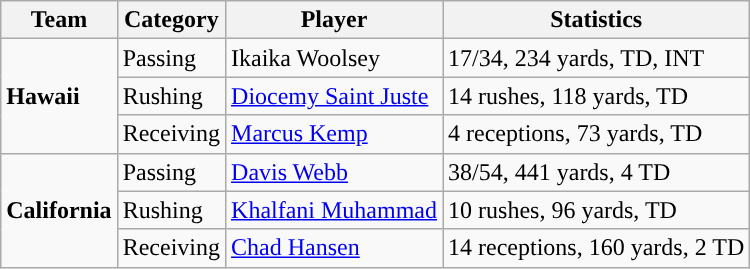<table class="wikitable" style="float: left;">
<tr>
<th>Team</th>
<th>Category</th>
<th>Player</th>
<th>Statistics</th>
</tr>
<tr>
<td rowspan=3><strong>Hawaii</strong></td>
<td>Passing</td>
<td>Ikaika Woolsey</td>
<td>17/34, 234 yards, TD, INT</td>
</tr>
<tr>
<td>Rushing</td>
<td><a href='#'>Diocemy Saint Juste</a></td>
<td>14 rushes, 118 yards, TD</td>
</tr>
<tr>
<td>Receiving</td>
<td><a href='#'>Marcus Kemp</a></td>
<td>4 receptions, 73 yards, TD</td>
</tr>
<tr>
<td rowspan=3><strong>California</strong></td>
<td>Passing</td>
<td><a href='#'>Davis Webb</a></td>
<td>38/54, 441 yards, 4 TD</td>
</tr>
<tr>
<td>Rushing</td>
<td><a href='#'>Khalfani Muhammad</a></td>
<td>10 rushes, 96 yards, TD</td>
</tr>
<tr>
<td>Receiving</td>
<td><a href='#'>Chad Hansen</a></td>
<td>14 receptions, 160 yards, 2 TD</td>
</tr>
</table>
